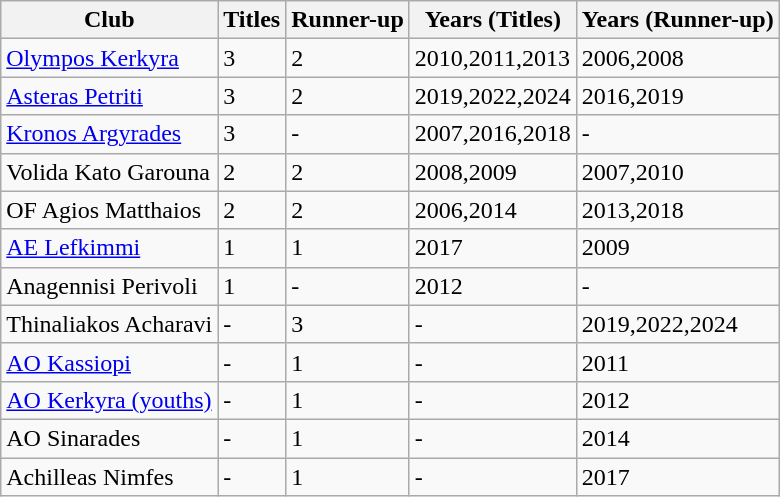<table class="wikitable">
<tr>
<th><strong>Club</strong></th>
<th><strong>Titles</strong></th>
<th>Runner-up</th>
<th><strong>Years (Titles)</strong></th>
<th><strong>Years (Runner-up)</strong></th>
</tr>
<tr>
<td><a href='#'>Olympos Kerkyra</a></td>
<td>3</td>
<td>2</td>
<td>2010,2011,2013</td>
<td>2006,2008</td>
</tr>
<tr>
<td><a href='#'>Asteras Petriti</a></td>
<td>3</td>
<td>2</td>
<td>2019,2022,2024</td>
<td>2016,2019</td>
</tr>
<tr>
<td><a href='#'>Kronos Argyrades</a></td>
<td>3</td>
<td>-</td>
<td>2007,2016,2018</td>
<td>-</td>
</tr>
<tr>
<td>Volida Kato Garouna</td>
<td>2</td>
<td>2</td>
<td>2008,2009</td>
<td>2007,2010</td>
</tr>
<tr>
<td>OF Agios Matthaios</td>
<td>2</td>
<td>2</td>
<td>2006,2014</td>
<td>2013,2018</td>
</tr>
<tr>
<td><a href='#'>AE Lefkimmi</a></td>
<td>1</td>
<td>1</td>
<td>2017</td>
<td>2009</td>
</tr>
<tr>
<td>Anagennisi Perivoli</td>
<td>1</td>
<td>-</td>
<td>2012</td>
<td>-</td>
</tr>
<tr>
<td>Thinaliakos Acharavi</td>
<td>-</td>
<td>3</td>
<td>-</td>
<td>2019,2022,2024</td>
</tr>
<tr>
<td><a href='#'>AO Kassiopi</a></td>
<td>-</td>
<td>1</td>
<td>-</td>
<td>2011</td>
</tr>
<tr>
<td><a href='#'>AO Kerkyra (youths)</a></td>
<td>-</td>
<td>1</td>
<td>-</td>
<td>2012</td>
</tr>
<tr>
<td>AO Sinarades</td>
<td>-</td>
<td>1</td>
<td>-</td>
<td>2014</td>
</tr>
<tr>
<td>Achilleas Nimfes</td>
<td>-</td>
<td>1</td>
<td>-</td>
<td>2017</td>
</tr>
</table>
